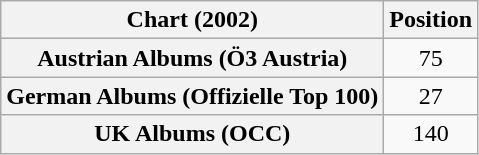<table class="wikitable sortable plainrowheaders" style="text-align:center">
<tr>
<th scope="col">Chart (2002)</th>
<th scope="col">Position</th>
</tr>
<tr>
<th scope="row">Austrian Albums (Ö3 Austria)</th>
<td>75</td>
</tr>
<tr>
<th scope="row">German Albums (Offizielle Top 100)</th>
<td>27</td>
</tr>
<tr>
<th scope="row">UK Albums (OCC)</th>
<td>140</td>
</tr>
</table>
